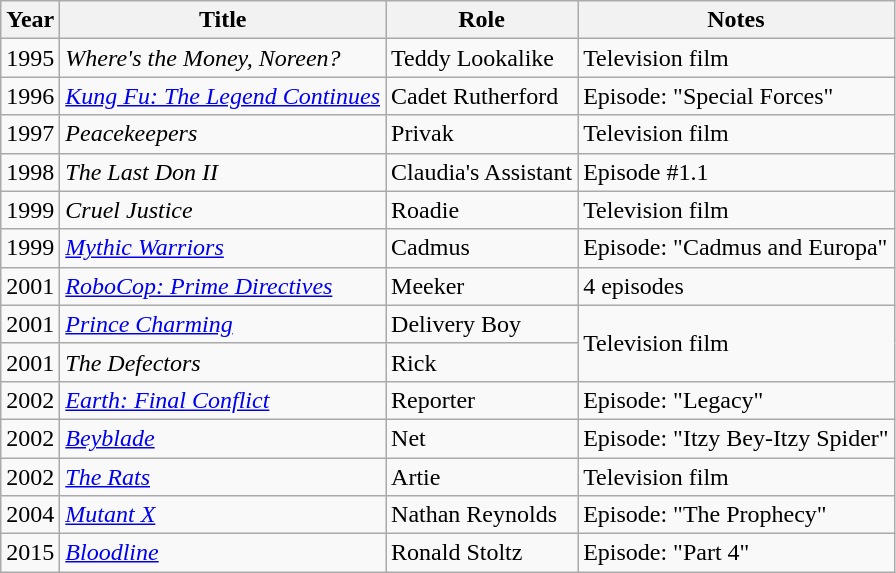<table class="wikitable sortable">
<tr>
<th>Year</th>
<th>Title</th>
<th>Role</th>
<th class="unsortable">Notes</th>
</tr>
<tr>
<td>1995</td>
<td><em>Where's the Money, Noreen?</em></td>
<td>Teddy Lookalike</td>
<td>Television film</td>
</tr>
<tr>
<td>1996</td>
<td><em><a href='#'>Kung Fu: The Legend Continues</a></em></td>
<td>Cadet Rutherford</td>
<td>Episode: "Special Forces"</td>
</tr>
<tr>
<td>1997</td>
<td><em>Peacekeepers</em></td>
<td>Privak</td>
<td>Television film</td>
</tr>
<tr>
<td>1998</td>
<td data-sort-value="Last Don II, The"><em>The Last Don II</em></td>
<td>Claudia's Assistant</td>
<td>Episode #1.1</td>
</tr>
<tr>
<td>1999</td>
<td><em>Cruel Justice</em></td>
<td>Roadie</td>
<td>Television film</td>
</tr>
<tr>
<td>1999</td>
<td><em><a href='#'>Mythic Warriors</a></em></td>
<td>Cadmus</td>
<td>Episode: "Cadmus and Europa"</td>
</tr>
<tr>
<td>2001</td>
<td><em><a href='#'>RoboCop: Prime Directives</a></em></td>
<td>Meeker</td>
<td>4 episodes</td>
</tr>
<tr>
<td>2001</td>
<td><a href='#'><em>Prince Charming</em></a></td>
<td>Delivery Boy</td>
<td rowspan="2">Television film</td>
</tr>
<tr>
<td>2001</td>
<td data-sort-value="Defectors, The"><em>The Defectors</em></td>
<td>Rick</td>
</tr>
<tr>
<td>2002</td>
<td><em><a href='#'>Earth: Final Conflict</a></em></td>
<td>Reporter</td>
<td>Episode: "Legacy"</td>
</tr>
<tr>
<td>2002</td>
<td><a href='#'><em>Beyblade</em></a></td>
<td>Net</td>
<td>Episode: "Itzy Bey-Itzy Spider"</td>
</tr>
<tr>
<td>2002</td>
<td data-sort-value="Rats, The"><a href='#'><em>The Rats</em></a></td>
<td>Artie</td>
<td>Television film</td>
</tr>
<tr>
<td>2004</td>
<td><a href='#'><em>Mutant X</em></a></td>
<td>Nathan Reynolds</td>
<td>Episode: "The Prophecy"</td>
</tr>
<tr>
<td>2015</td>
<td><a href='#'><em>Bloodline</em></a></td>
<td>Ronald Stoltz</td>
<td>Episode: "Part 4"</td>
</tr>
</table>
